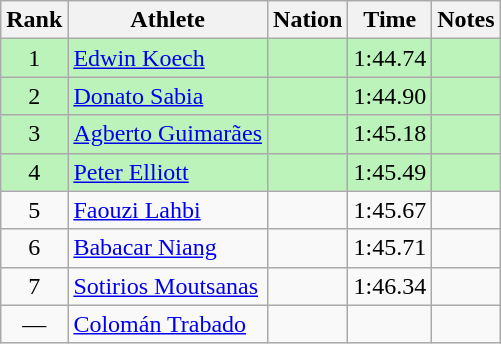<table class="wikitable sortable" style="text-align:center">
<tr>
<th>Rank</th>
<th>Athlete</th>
<th>Nation</th>
<th>Time</th>
<th>Notes</th>
</tr>
<tr style="background:#bbf3bb;">
<td>1</td>
<td align=left><a href='#'>Edwin Koech</a></td>
<td align=left></td>
<td>1:44.74</td>
<td></td>
</tr>
<tr style="background:#bbf3bb;">
<td>2</td>
<td align=left><a href='#'>Donato Sabia</a></td>
<td align=left></td>
<td>1:44.90</td>
<td></td>
</tr>
<tr style="background:#bbf3bb;">
<td>3</td>
<td align=left><a href='#'>Agberto Guimarães</a></td>
<td align=left></td>
<td>1:45.18</td>
<td></td>
</tr>
<tr style="background:#bbf3bb;">
<td>4</td>
<td align=left><a href='#'>Peter Elliott</a></td>
<td align=left></td>
<td>1:45.49</td>
<td></td>
</tr>
<tr>
<td>5</td>
<td align=left><a href='#'>Faouzi Lahbi</a></td>
<td align=left></td>
<td>1:45.67</td>
<td></td>
</tr>
<tr>
<td>6</td>
<td align=left><a href='#'>Babacar Niang</a></td>
<td align=left></td>
<td>1:45.71</td>
<td></td>
</tr>
<tr>
<td>7</td>
<td align=left><a href='#'>Sotirios Moutsanas</a></td>
<td align=left></td>
<td>1:46.34</td>
<td></td>
</tr>
<tr>
<td data-sort-value=8>—</td>
<td align=left><a href='#'>Colomán Trabado</a></td>
<td align=left></td>
<td></td>
<td></td>
</tr>
</table>
